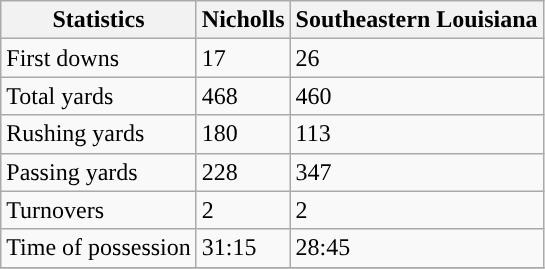<table class="wikitable">
<tr>
<th>Statistics</th>
<th>Nicholls</th>
<th>Southeastern Louisiana</th>
</tr>
<tr>
<td>First downs</td>
<td>17</td>
<td>26</td>
</tr>
<tr>
<td>Total yards</td>
<td>468</td>
<td>460</td>
</tr>
<tr>
<td>Rushing yards</td>
<td>180</td>
<td>113</td>
</tr>
<tr>
<td>Passing yards</td>
<td>228</td>
<td>347</td>
</tr>
<tr>
<td>Turnovers</td>
<td>2</td>
<td>2</td>
</tr>
<tr>
<td>Time of possession</td>
<td>31:15</td>
<td>28:45</td>
</tr>
<tr>
</tr>
</table>
